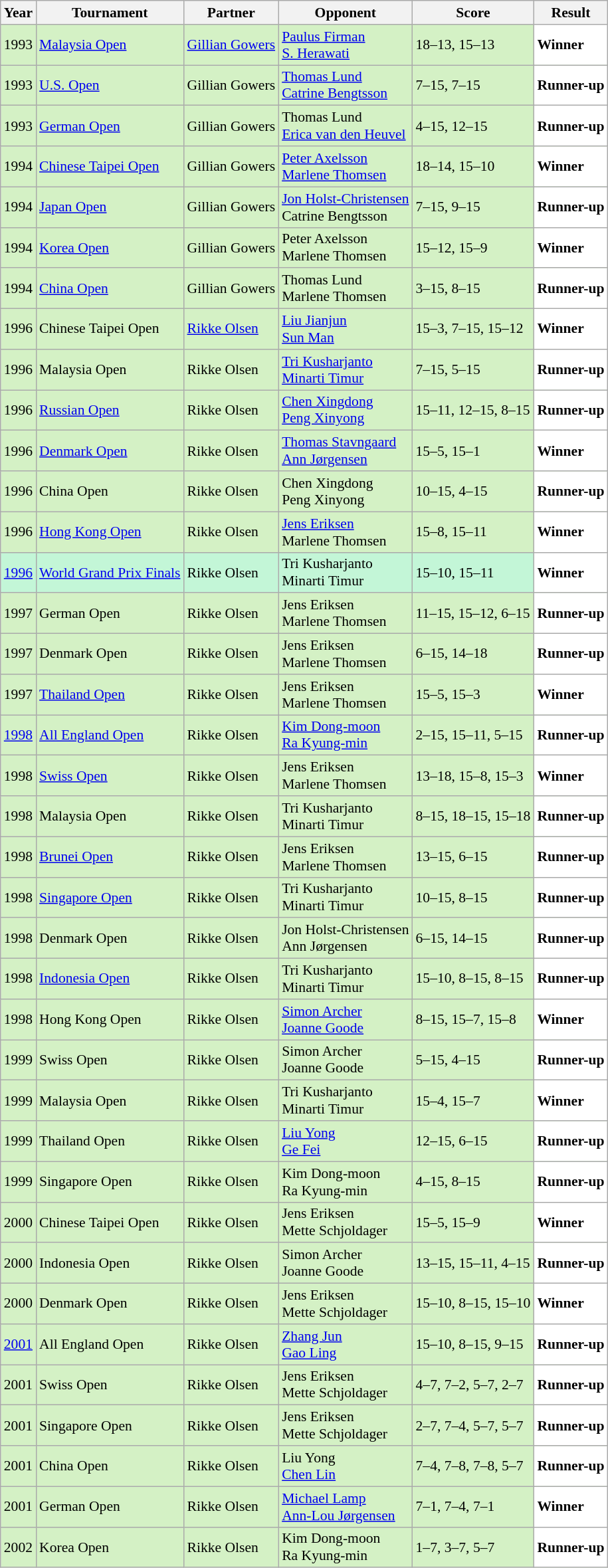<table class="sortable wikitable" style="font-size: 90%;">
<tr>
<th>Year</th>
<th>Tournament</th>
<th>Partner</th>
<th>Opponent</th>
<th>Score</th>
<th>Result</th>
</tr>
<tr style="background:#D4F1C5">
<td align="center">1993</td>
<td align="left"><a href='#'>Malaysia Open</a></td>
<td align="left"> <a href='#'>Gillian Gowers</a></td>
<td align="left"> <a href='#'>Paulus Firman</a><br> <a href='#'>S. Herawati</a></td>
<td align="left">18–13, 15–13</td>
<td style="text-align:left; background:white"> <strong>Winner</strong></td>
</tr>
<tr style="background:#D4F1C5">
<td align="center">1993</td>
<td align="left"><a href='#'>U.S. Open</a></td>
<td align="left"> Gillian Gowers</td>
<td align="left"> <a href='#'>Thomas Lund</a><br> <a href='#'>Catrine Bengtsson</a></td>
<td align="left">7–15, 7–15</td>
<td style="text-align:left; background:white"> <strong>Runner-up</strong></td>
</tr>
<tr style="background:#D4F1C5">
<td align="center">1993</td>
<td align="left"><a href='#'>German Open</a></td>
<td align="left"> Gillian Gowers</td>
<td align="left"> Thomas Lund<br> <a href='#'>Erica van den Heuvel</a></td>
<td align="left">4–15, 12–15</td>
<td style="text-align:left; background:white"> <strong>Runner-up</strong></td>
</tr>
<tr style="background:#D4F1C5">
<td align="center">1994</td>
<td align="left"><a href='#'>Chinese Taipei Open</a></td>
<td align="left"> Gillian Gowers</td>
<td align="left"> <a href='#'>Peter Axelsson</a><br> <a href='#'>Marlene Thomsen</a></td>
<td align="left">18–14, 15–10</td>
<td style="text-align:left; background:white"> <strong>Winner</strong></td>
</tr>
<tr style="background:#D4F1C5">
<td align="center">1994</td>
<td align="left"><a href='#'>Japan Open</a></td>
<td align="left"> Gillian Gowers</td>
<td align="left"> <a href='#'>Jon Holst-Christensen</a><br> Catrine Bengtsson</td>
<td align="left">7–15, 9–15</td>
<td style="text-align:left; background:white"> <strong>Runner-up</strong></td>
</tr>
<tr style="background:#D4F1C5">
<td align="center">1994</td>
<td align="left"><a href='#'>Korea Open</a></td>
<td align="left"> Gillian Gowers</td>
<td align="left"> Peter Axelsson<br> Marlene Thomsen</td>
<td align="left">15–12, 15–9</td>
<td style="text-align:left; background:white"> <strong>Winner</strong></td>
</tr>
<tr style="background:#D4F1C5">
<td align="center">1994</td>
<td align="left"><a href='#'>China Open</a></td>
<td align="left"> Gillian Gowers</td>
<td align="left"> Thomas Lund<br> Marlene Thomsen</td>
<td align="left">3–15, 8–15</td>
<td style="text-align:left; background:white"> <strong>Runner-up</strong></td>
</tr>
<tr style="background:#D4F1C5">
<td align="center">1996</td>
<td align="left">Chinese Taipei Open</td>
<td align="left"> <a href='#'>Rikke Olsen</a></td>
<td align="left"> <a href='#'>Liu Jianjun</a><br> <a href='#'>Sun Man</a></td>
<td align="left">15–3, 7–15, 15–12</td>
<td style="text-align:left; background:white"> <strong>Winner</strong></td>
</tr>
<tr style="background:#D4F1C5">
<td align="center">1996</td>
<td align="left">Malaysia Open</td>
<td align="left"> Rikke Olsen</td>
<td align="left"> <a href='#'>Tri Kusharjanto</a><br> <a href='#'>Minarti Timur</a></td>
<td align="left">7–15, 5–15</td>
<td style="text-align:left; background:white"> <strong>Runner-up</strong></td>
</tr>
<tr style="background:#D4F1C5">
<td align="center">1996</td>
<td align="left"><a href='#'>Russian Open</a></td>
<td align="left"> Rikke Olsen</td>
<td align="left"> <a href='#'>Chen Xingdong</a><br> <a href='#'>Peng Xinyong</a></td>
<td align="left">15–11, 12–15, 8–15</td>
<td style="text-align:left; background:white"> <strong>Runner-up</strong></td>
</tr>
<tr style="background:#D4F1C5">
<td align="center">1996</td>
<td align="left"><a href='#'>Denmark Open</a></td>
<td align="left"> Rikke Olsen</td>
<td align="left"> <a href='#'>Thomas Stavngaard</a><br> <a href='#'>Ann Jørgensen</a></td>
<td align="left">15–5, 15–1</td>
<td style="text-align:left; background:white"> <strong>Winner</strong></td>
</tr>
<tr style="background:#D4F1C5">
<td align="center">1996</td>
<td align="left">China Open</td>
<td align="left"> Rikke Olsen</td>
<td align="left"> Chen Xingdong<br> Peng Xinyong</td>
<td align="left">10–15, 4–15</td>
<td style="text-align:left; background:white"> <strong>Runner-up</strong></td>
</tr>
<tr style="background:#D4F1C5">
<td align="center">1996</td>
<td align="left"><a href='#'>Hong Kong Open</a></td>
<td align="left"> Rikke Olsen</td>
<td align="left"> <a href='#'>Jens Eriksen</a><br> Marlene Thomsen</td>
<td align="left">15–8, 15–11</td>
<td style="text-align:left; background:white"> <strong>Winner</strong></td>
</tr>
<tr style="background:#C3F6D7">
<td align="center"><a href='#'>1996</a></td>
<td align="left"><a href='#'>World Grand Prix Finals</a></td>
<td align="left"> Rikke Olsen</td>
<td align="left"> Tri Kusharjanto<br> Minarti Timur</td>
<td align="left">15–10, 15–11</td>
<td style="text-align:left; background:white"> <strong>Winner</strong></td>
</tr>
<tr style="background:#D4F1C5">
<td align="center">1997</td>
<td align="left">German Open</td>
<td align="left"> Rikke Olsen</td>
<td align="left"> Jens Eriksen<br> Marlene Thomsen</td>
<td align="left">11–15, 15–12, 6–15</td>
<td style="text-align:left; background:white"> <strong>Runner-up</strong></td>
</tr>
<tr style="background:#D4F1C5">
<td align="center">1997</td>
<td align="left">Denmark Open</td>
<td align="left"> Rikke Olsen</td>
<td align="left"> Jens Eriksen<br> Marlene Thomsen</td>
<td align="left">6–15, 14–18</td>
<td style="text-align:left; background:white"> <strong>Runner-up</strong></td>
</tr>
<tr style="background:#D4F1C5">
<td align="center">1997</td>
<td align="left"><a href='#'>Thailand Open</a></td>
<td align="left"> Rikke Olsen</td>
<td align="left"> Jens Eriksen<br> Marlene Thomsen</td>
<td align="left">15–5, 15–3</td>
<td style="text-align:left; background:white"> <strong>Winner</strong></td>
</tr>
<tr style="background:#D4F1C5">
<td align="center"><a href='#'>1998</a></td>
<td align="left"><a href='#'>All England Open</a></td>
<td align="left"> Rikke Olsen</td>
<td align="left"> <a href='#'>Kim Dong-moon</a><br> <a href='#'>Ra Kyung-min</a></td>
<td align="left">2–15, 15–11, 5–15</td>
<td style="text-align:left; background:white"> <strong>Runner-up</strong></td>
</tr>
<tr style="background:#D4F1C5">
<td align="center">1998</td>
<td align="left"><a href='#'>Swiss Open</a></td>
<td align="left"> Rikke Olsen</td>
<td align="left"> Jens Eriksen<br> Marlene Thomsen</td>
<td align="left">13–18, 15–8, 15–3</td>
<td style="text-align:left; background:white"> <strong>Winner</strong></td>
</tr>
<tr style="background:#D4F1C5">
<td align="center">1998</td>
<td align="left">Malaysia Open</td>
<td align="left"> Rikke Olsen</td>
<td align="left"> Tri Kusharjanto<br> Minarti Timur</td>
<td align="left">8–15, 18–15, 15–18</td>
<td style="text-align:left; background:white"> <strong>Runner-up</strong></td>
</tr>
<tr style="background:#D4F1C5">
<td align="center">1998</td>
<td align="left"><a href='#'>Brunei Open</a></td>
<td align="left"> Rikke Olsen</td>
<td align="left"> Jens Eriksen<br> Marlene Thomsen</td>
<td align="left">13–15, 6–15</td>
<td style="text-align:left; background:white"> <strong>Runner-up</strong></td>
</tr>
<tr style="background:#D4F1C5">
<td align="center">1998</td>
<td align="left"><a href='#'>Singapore Open</a></td>
<td align="left"> Rikke Olsen</td>
<td align="left"> Tri Kusharjanto<br> Minarti Timur</td>
<td align="left">10–15, 8–15</td>
<td style="text-align:left; background:white"> <strong>Runner-up</strong></td>
</tr>
<tr style="background:#D4F1C5">
<td align="center">1998</td>
<td align="left">Denmark Open</td>
<td align="left"> Rikke Olsen</td>
<td align="left"> Jon Holst-Christensen<br> Ann Jørgensen</td>
<td align="left">6–15, 14–15</td>
<td style="text-align:left; background:white"> <strong>Runner-up</strong></td>
</tr>
<tr style="background:#D4F1C5">
<td align="center">1998</td>
<td align="left"><a href='#'>Indonesia Open</a></td>
<td align="left"> Rikke Olsen</td>
<td align="left"> Tri Kusharjanto<br> Minarti Timur</td>
<td align="left">15–10, 8–15, 8–15</td>
<td style="text-align:left; background:white"> <strong>Runner-up</strong></td>
</tr>
<tr style="background:#D4F1C5">
<td align="center">1998</td>
<td align="left">Hong Kong Open</td>
<td align="left"> Rikke Olsen</td>
<td align="left"> <a href='#'>Simon Archer</a><br> <a href='#'>Joanne Goode</a></td>
<td align="left">8–15, 15–7, 15–8</td>
<td style="text-align:left; background:white"> <strong>Winner</strong></td>
</tr>
<tr style="background:#D4F1C5">
<td align="center">1999</td>
<td align="left">Swiss Open</td>
<td align="left"> Rikke Olsen</td>
<td align="left"> Simon Archer<br> Joanne Goode</td>
<td align="left">5–15, 4–15</td>
<td style="text-align:left; background:white"> <strong>Runner-up</strong></td>
</tr>
<tr style="background:#D4F1C5">
<td align="center">1999</td>
<td align="left">Malaysia Open</td>
<td align="left"> Rikke Olsen</td>
<td align="left"> Tri Kusharjanto<br> Minarti Timur</td>
<td align="left">15–4, 15–7</td>
<td style="text-align:left; background:white"> <strong>Winner</strong></td>
</tr>
<tr style="background:#D4F1C5">
<td align="center">1999</td>
<td align="left">Thailand Open</td>
<td align="left"> Rikke Olsen</td>
<td align="left"> <a href='#'>Liu Yong</a><br> <a href='#'>Ge Fei</a></td>
<td align="left">12–15, 6–15</td>
<td style="text-align:left; background:white"> <strong>Runner-up</strong></td>
</tr>
<tr style="background:#D4F1C5">
<td align="center">1999</td>
<td align="left">Singapore Open</td>
<td align="left"> Rikke Olsen</td>
<td align="left"> Kim Dong-moon<br> Ra Kyung-min</td>
<td align="left">4–15, 8–15</td>
<td style="text-align:left; background:white"> <strong>Runner-up</strong></td>
</tr>
<tr style="background:#D4F1C5">
<td align="center">2000</td>
<td align="left">Chinese Taipei Open</td>
<td align="left"> Rikke Olsen</td>
<td align="left"> Jens Eriksen<br> Mette Schjoldager</td>
<td align="left">15–5, 15–9</td>
<td style="text-align:left; background:white"> <strong>Winner</strong></td>
</tr>
<tr style="background:#D4F1C5">
<td align="center">2000</td>
<td align="left">Indonesia Open</td>
<td align="left"> Rikke Olsen</td>
<td align="left"> Simon Archer<br> Joanne Goode</td>
<td align="left">13–15, 15–11, 4–15</td>
<td style="text-align:left; background:white"> <strong>Runner-up</strong></td>
</tr>
<tr style="background:#D4F1C5">
<td align="center">2000</td>
<td align="left">Denmark Open</td>
<td align="left"> Rikke Olsen</td>
<td align="left"> Jens Eriksen<br> Mette Schjoldager</td>
<td align="left">15–10, 8–15, 15–10</td>
<td style="text-align:left; background:white"> <strong>Winner</strong></td>
</tr>
<tr style="background:#D4F1C5">
<td align="center"><a href='#'>2001</a></td>
<td align="left">All England Open</td>
<td align="left"> Rikke Olsen</td>
<td align="left"> <a href='#'>Zhang Jun</a><br> <a href='#'>Gao Ling</a></td>
<td align="left">15–10, 8–15, 9–15</td>
<td style="text-align:left; background:white"> <strong>Runner-up</strong></td>
</tr>
<tr style="background:#D4F1C5">
<td align="center">2001</td>
<td align="left">Swiss Open</td>
<td align="left"> Rikke Olsen</td>
<td align="left"> Jens Eriksen<br> Mette Schjoldager</td>
<td align="left">4–7, 7–2, 5–7, 2–7</td>
<td style="text-align:left; background:white"> <strong>Runner-up</strong></td>
</tr>
<tr style="background:#D4F1C5">
<td align="center">2001</td>
<td align="left">Singapore Open</td>
<td align="left"> Rikke Olsen</td>
<td align="left"> Jens Eriksen<br> Mette Schjoldager</td>
<td align="left">2–7, 7–4, 5–7, 5–7</td>
<td style="text-align:left; background:white"> <strong>Runner-up</strong></td>
</tr>
<tr style="background:#D4F1C5">
<td align="center">2001</td>
<td align="left">China Open</td>
<td align="left"> Rikke Olsen</td>
<td align="left"> Liu Yong<br> <a href='#'>Chen Lin</a></td>
<td align="left">7–4, 7–8, 7–8, 5–7</td>
<td style="text-align:left; background:white"> <strong>Runner-up</strong></td>
</tr>
<tr style="background:#D4F1C5">
<td align="center">2001</td>
<td align="left">German Open</td>
<td align="left"> Rikke Olsen</td>
<td align="left"> <a href='#'>Michael Lamp</a><br> <a href='#'>Ann-Lou Jørgensen</a></td>
<td align="left">7–1, 7–4, 7–1</td>
<td style="text-align:left; background:white"> <strong>Winner</strong></td>
</tr>
<tr style="background:#D4F1C5">
<td align="center">2002</td>
<td align="left">Korea Open</td>
<td align="left"> Rikke Olsen</td>
<td align="left"> Kim Dong-moon<br> Ra Kyung-min</td>
<td align="left">1–7, 3–7, 5–7</td>
<td style="text-align:left; background:white"> <strong>Runner-up</strong></td>
</tr>
</table>
